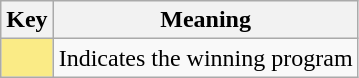<table class="wikitable">
<tr>
<th scope="col" width=%>Key</th>
<th scope="col" width=%>Meaning</th>
</tr>
<tr>
<td style="background:#FAEB86"></td>
<td>Indicates the winning program</td>
</tr>
</table>
